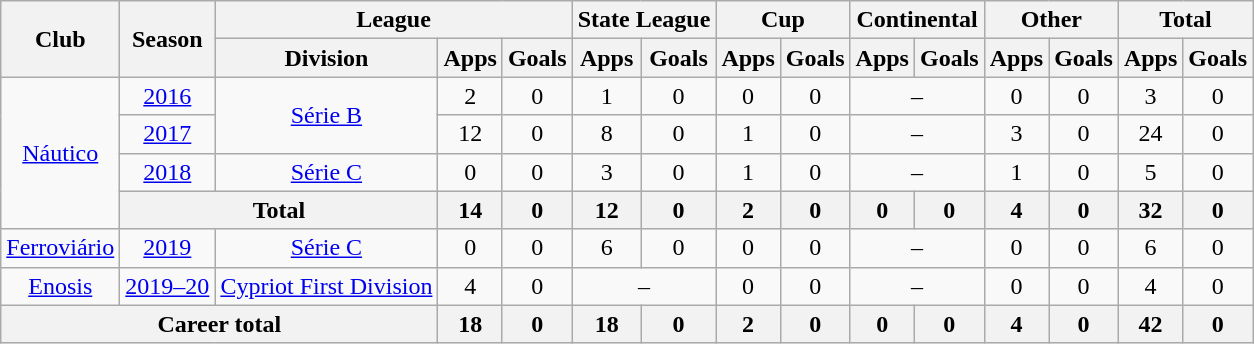<table class="wikitable" style="text-align: center">
<tr>
<th rowspan="2">Club</th>
<th rowspan="2">Season</th>
<th colspan="3">League</th>
<th colspan="2">State League</th>
<th colspan="2">Cup</th>
<th colspan="2">Continental</th>
<th colspan="2">Other</th>
<th colspan="2">Total</th>
</tr>
<tr>
<th>Division</th>
<th>Apps</th>
<th>Goals</th>
<th>Apps</th>
<th>Goals</th>
<th>Apps</th>
<th>Goals</th>
<th>Apps</th>
<th>Goals</th>
<th>Apps</th>
<th>Goals</th>
<th>Apps</th>
<th>Goals</th>
</tr>
<tr>
<td rowspan="4"><a href='#'>Náutico</a></td>
<td><a href='#'>2016</a></td>
<td rowspan="2"><a href='#'>Série B</a></td>
<td>2</td>
<td>0</td>
<td>1</td>
<td>0</td>
<td>0</td>
<td>0</td>
<td colspan="2">–</td>
<td>0</td>
<td>0</td>
<td>3</td>
<td>0</td>
</tr>
<tr>
<td><a href='#'>2017</a></td>
<td>12</td>
<td>0</td>
<td>8</td>
<td>0</td>
<td>1</td>
<td>0</td>
<td colspan="2">–</td>
<td>3</td>
<td>0</td>
<td>24</td>
<td>0</td>
</tr>
<tr>
<td><a href='#'>2018</a></td>
<td><a href='#'>Série C</a></td>
<td>0</td>
<td>0</td>
<td>3</td>
<td>0</td>
<td>1</td>
<td>0</td>
<td colspan="2">–</td>
<td>1</td>
<td>0</td>
<td>5</td>
<td>0</td>
</tr>
<tr>
<th colspan="2"><strong>Total</strong></th>
<th>14</th>
<th>0</th>
<th>12</th>
<th>0</th>
<th>2</th>
<th>0</th>
<th>0</th>
<th>0</th>
<th>4</th>
<th>0</th>
<th>32</th>
<th>0</th>
</tr>
<tr>
<td><a href='#'>Ferroviário</a></td>
<td><a href='#'>2019</a></td>
<td><a href='#'>Série C</a></td>
<td>0</td>
<td>0</td>
<td>6</td>
<td>0</td>
<td>0</td>
<td>0</td>
<td colspan="2">–</td>
<td>0</td>
<td>0</td>
<td>6</td>
<td>0</td>
</tr>
<tr>
<td><a href='#'>Enosis</a></td>
<td><a href='#'>2019–20</a></td>
<td><a href='#'>Cypriot First Division</a></td>
<td>4</td>
<td>0</td>
<td colspan="2">–</td>
<td>0</td>
<td>0</td>
<td colspan="2">–</td>
<td>0</td>
<td>0</td>
<td>4</td>
<td>0</td>
</tr>
<tr>
<th colspan="3"><strong>Career total</strong></th>
<th>18</th>
<th>0</th>
<th>18</th>
<th>0</th>
<th>2</th>
<th>0</th>
<th>0</th>
<th>0</th>
<th>4</th>
<th>0</th>
<th>42</th>
<th>0</th>
</tr>
</table>
